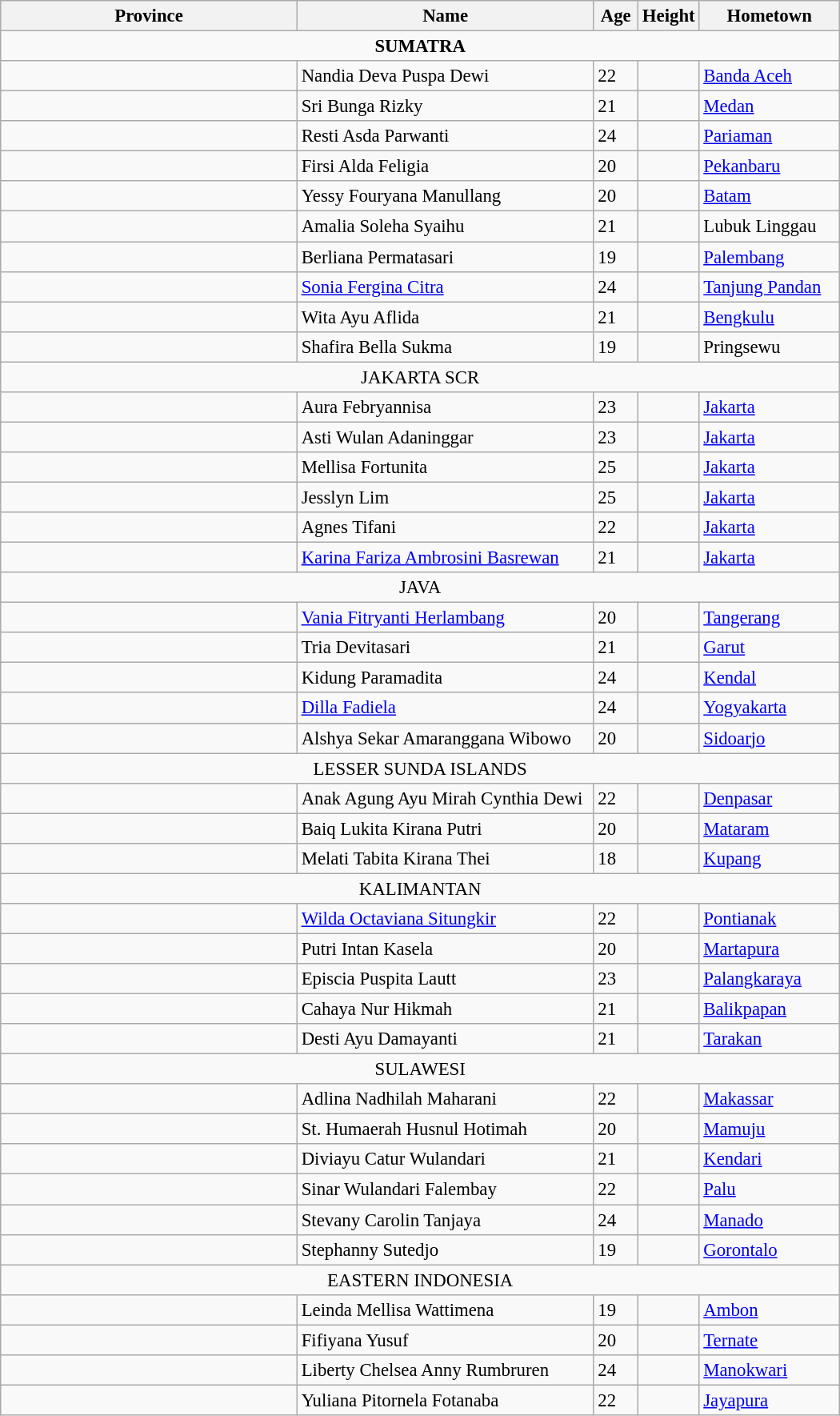<table class="wikitable sortable" style="font-size:95%;">
<tr>
<th style="width:240px;">Province</th>
<th style="width:240px;">Name</th>
<th width="30">Age</th>
<th>Height</th>
<th style="width:110px;">Hometown</th>
</tr>
<tr>
<td Colspan="5" style="text-align:center;"><strong>SUMATRA</strong></td>
</tr>
<tr>
<td><strong></strong></td>
<td>Nandia Deva Puspa Dewi</td>
<td>22</td>
<td></td>
<td><a href='#'>Banda Aceh</a></td>
</tr>
<tr>
<td><strong></strong></td>
<td>Sri Bunga Rizky</td>
<td>21</td>
<td></td>
<td><a href='#'>Medan</a></td>
</tr>
<tr>
<td><strong></strong></td>
<td>Resti Asda Parwanti</td>
<td>24</td>
<td></td>
<td><a href='#'>Pariaman</a></td>
</tr>
<tr>
<td><strong></strong></td>
<td>Firsi Alda Feligia</td>
<td>20</td>
<td></td>
<td><a href='#'>Pekanbaru</a></td>
</tr>
<tr>
<td><strong></strong></td>
<td>Yessy Fouryana Manullang</td>
<td>20</td>
<td></td>
<td><a href='#'>Batam</a></td>
</tr>
<tr>
<td><strong><strong><em></td>
<td>Amalia Soleha Syaihu</td>
<td>21</td>
<td></td>
<td>Lubuk Linggau</td>
</tr>
<tr>
<td></strong><strong></td>
<td>Berliana Permatasari</td>
<td>19</td>
<td></td>
<td><a href='#'>Palembang</a></td>
</tr>
<tr>
<td></strong><strong></td>
<td></strong><a href='#'>Sonia Fergina Citra</a><strong></td>
<td>24</td>
<td></td>
<td><a href='#'>Tanjung Pandan</a></td>
</tr>
<tr>
<td></strong><strong></td>
<td>Wita Ayu Aflida</td>
<td>21</td>
<td></td>
<td><a href='#'>Bengkulu</a></td>
</tr>
<tr>
<td></strong><strong></td>
<td>Shafira Bella Sukma</td>
<td>19</td>
<td></td>
<td>Pringsewu</td>
</tr>
<tr>
<td Colspan="5" style="text-align:center;"></strong>JAKARTA SCR<strong></td>
</tr>
<tr>
<td></strong><strong></td>
<td>Aura Febryannisa</td>
<td>23</td>
<td></td>
<td><a href='#'>Jakarta</a></td>
</tr>
<tr>
<td></strong><strong></td>
<td>Asti Wulan Adaninggar</td>
<td>23</td>
<td></td>
<td><a href='#'>Jakarta</a></td>
</tr>
<tr>
<td></strong><strong></td>
<td>Mellisa Fortunita</td>
<td>25</td>
<td></td>
<td><a href='#'>Jakarta</a></td>
</tr>
<tr>
<td></strong><strong></td>
<td>Jesslyn Lim</td>
<td>25</td>
<td></td>
<td><a href='#'>Jakarta</a></td>
</tr>
<tr>
<td></strong><strong></td>
<td>Agnes Tifani</td>
<td>22</td>
<td></td>
<td><a href='#'>Jakarta</a></td>
</tr>
<tr>
<td></strong><strong></td>
<td><a href='#'>Karina Fariza Ambrosini Basrewan</a></td>
<td>21</td>
<td></td>
<td><a href='#'>Jakarta</a></td>
</tr>
<tr>
<td Colspan="5" style="text-align:center;"></strong>JAVA<strong></td>
</tr>
<tr>
<td></strong><strong></td>
<td></strong><a href='#'>Vania Fitryanti Herlambang</a><strong></td>
<td>20</td>
<td></td>
<td><a href='#'>Tangerang</a></td>
</tr>
<tr>
<td></strong><strong></td>
<td>Tria Devitasari</td>
<td>21</td>
<td></td>
<td><a href='#'>Garut</a></td>
</tr>
<tr>
<td></strong><strong></td>
<td>Kidung Paramadita</td>
<td>24</td>
<td></td>
<td><a href='#'>Kendal</a></td>
</tr>
<tr>
<td></strong><strong></td>
<td></strong><a href='#'>Dilla Fadiela</a><strong></td>
<td>24</td>
<td></td>
<td><a href='#'>Yogyakarta</a></td>
</tr>
<tr>
<td></strong><strong></td>
<td>Alshya Sekar Amaranggana Wibowo</td>
<td>20</td>
<td></td>
<td><a href='#'>Sidoarjo</a></td>
</tr>
<tr>
<td Colspan="5" style="text-align:center;"></strong>LESSER SUNDA ISLANDS<strong></td>
</tr>
<tr>
<td></strong><strong></td>
<td>Anak Agung Ayu Mirah Cynthia Dewi</td>
<td>22</td>
<td></td>
<td><a href='#'>Denpasar</a></td>
</tr>
<tr>
<td></strong><strong></td>
<td>Baiq Lukita Kirana Putri</td>
<td>20</td>
<td></td>
<td><a href='#'>Mataram</a></td>
</tr>
<tr>
<td></strong><strong></td>
<td>Melati Tabita Kirana Thei</td>
<td>18</td>
<td></td>
<td><a href='#'>Kupang</a></td>
</tr>
<tr>
<td Colspan="5" style="text-align:center;"></strong>KALIMANTAN<strong></td>
</tr>
<tr>
<td></strong><strong></td>
<td></strong><a href='#'>Wilda Octaviana Situngkir</a><strong></td>
<td>22</td>
<td></td>
<td><a href='#'>Pontianak</a></td>
</tr>
<tr>
<td></strong><strong></td>
<td>Putri Intan Kasela</td>
<td>20</td>
<td></td>
<td><a href='#'>Martapura</a></td>
</tr>
<tr>
<td></strong><strong></td>
<td>Episcia Puspita Lautt</td>
<td>23</td>
<td></td>
<td><a href='#'>Palangkaraya</a></td>
</tr>
<tr>
<td></strong><strong></td>
<td>Cahaya Nur Hikmah</td>
<td>21</td>
<td></td>
<td><a href='#'>Balikpapan</a></td>
</tr>
<tr>
<td></strong><strong></td>
<td>Desti Ayu Damayanti</td>
<td>21</td>
<td></td>
<td><a href='#'>Tarakan</a></td>
</tr>
<tr>
<td Colspan="5" style="text-align:center;"></strong>SULAWESI<strong></td>
</tr>
<tr>
<td></strong><strong></td>
<td>Adlina Nadhilah Maharani</td>
<td>22</td>
<td><br></td>
<td><a href='#'>Makassar</a></td>
</tr>
<tr>
<td></strong><strong></td>
<td>St. Humaerah Husnul Hotimah</td>
<td>20</td>
<td></td>
<td><a href='#'>Mamuju</a></td>
</tr>
<tr>
<td></strong><strong></td>
<td>Diviayu Catur Wulandari</td>
<td>21</td>
<td></td>
<td><a href='#'>Kendari</a></td>
</tr>
<tr>
<td></strong><strong></td>
<td>Sinar Wulandari Falembay</td>
<td>22</td>
<td></td>
<td><a href='#'>Palu</a></td>
</tr>
<tr>
<td></strong><strong></td>
<td>Stevany Carolin Tanjaya</td>
<td>24</td>
<td></td>
<td><a href='#'>Manado</a></td>
</tr>
<tr>
<td></strong><strong></td>
<td>Stephanny Sutedjo</td>
<td>19</td>
<td></td>
<td><a href='#'>Gorontalo</a></td>
</tr>
<tr>
<td Colspan="5" style="text-align:center;"></strong>EASTERN INDONESIA<strong></td>
</tr>
<tr>
<td></strong><strong></td>
<td>Leinda Mellisa Wattimena</td>
<td>19</td>
<td></td>
<td><a href='#'>Ambon</a></td>
</tr>
<tr>
<td></strong><strong></td>
<td>Fifiyana Yusuf</td>
<td>20</td>
<td></td>
<td><a href='#'>Ternate</a></td>
</tr>
<tr>
<td></strong><strong></td>
<td>Liberty Chelsea Anny Rumbruren</td>
<td>24</td>
<td></td>
<td><a href='#'>Manokwari</a></td>
</tr>
<tr>
<td></strong><strong></td>
<td>Yuliana Pitornela Fotanaba</td>
<td>22</td>
<td></td>
<td><a href='#'>Jayapura</a></td>
</tr>
</table>
